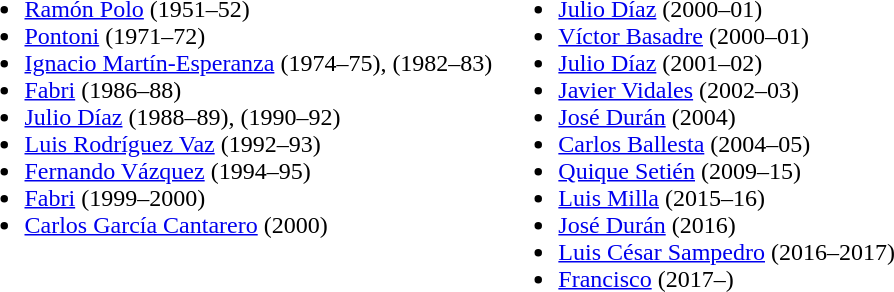<table>
<tr style="vertical-align: top;">
<td><br><ul><li> <a href='#'>Ramón Polo</a> (1951–52)</li><li> <a href='#'>Pontoni</a> (1971–72)</li><li> <a href='#'>Ignacio Martín-Esperanza</a> (1974–75), (1982–83)</li><li> <a href='#'>Fabri</a> (1986–88)</li><li> <a href='#'>Julio Díaz</a> (1988–89), (1990–92)</li><li> <a href='#'>Luis Rodríguez Vaz</a> (1992–93)</li><li> <a href='#'>Fernando Vázquez</a> (1994–95)</li><li> <a href='#'>Fabri</a> (1999–2000)</li><li> <a href='#'>Carlos García Cantarero</a> (2000)</li></ul></td>
<td><br><ul><li> <a href='#'>Julio Díaz</a> (2000–01)</li><li> <a href='#'>Víctor Basadre</a> (2000–01)</li><li> <a href='#'>Julio Díaz</a> (2001–02)</li><li> <a href='#'>Javier Vidales</a> (2002–03)</li><li> <a href='#'>José Durán</a> (2004)</li><li> <a href='#'>Carlos Ballesta</a> (2004–05)</li><li> <a href='#'>Quique Setién</a> (2009–15)</li><li> <a href='#'>Luis Milla</a> (2015–16)</li><li> <a href='#'>José Durán</a> (2016)</li><li> <a href='#'>Luis César Sampedro</a> (2016–2017)</li><li> <a href='#'>Francisco</a> (2017–)</li></ul></td>
</tr>
</table>
